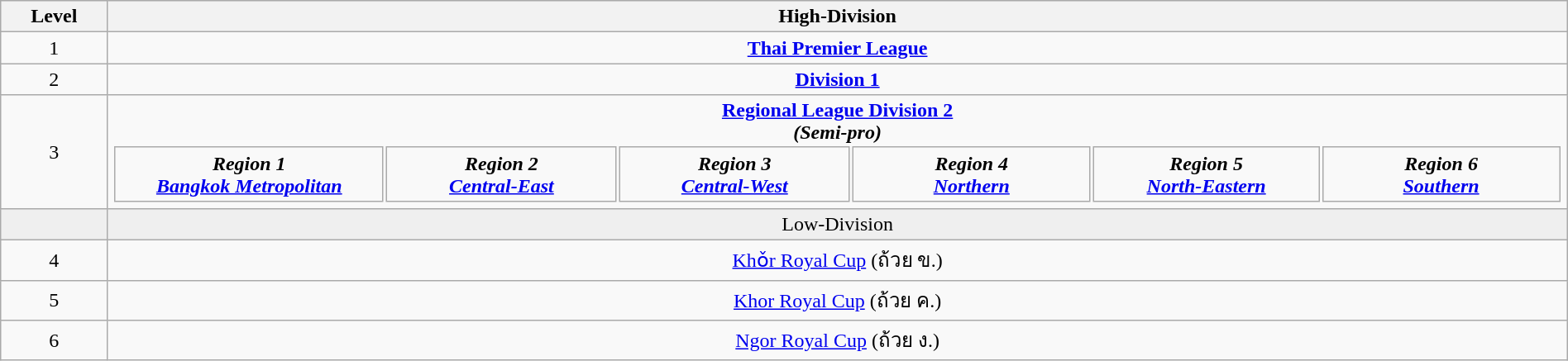<table class="wikitable" width="100%" style="text-align: center;">
<tr style="background:#efefef;">
<th>Level</th>
<th colspan=2>High-Division</th>
</tr>
<tr>
<td>1</td>
<td colspan=2><strong><a href='#'>Thai Premier League</a></strong></td>
</tr>
<tr>
<td>2</td>
<td colspan=2><strong><a href='#'>Division 1</a></strong></td>
</tr>
<tr>
<td>3</td>
<td colspan=2><strong><a href='#'>Regional League Division 2</a><br><em>(Semi-pro)<strong><em><br><table border=0 width="100%" >
<tr>
<td colspan="2" width="4.6%" align="center">Region 1 <br> <a href='#'>Bangkok Metropolitan</a></td>
<td colspan="2" width="4.6%" align="center">Region 2 <br> <a href='#'>Central-East</a></td>
<td colspan="2" width="4.6%" align="center">Region 3 <br> <a href='#'>Central-West</a></td>
<td colspan="2" width="4.6%" align="center">Region 4 <br> <a href='#'>Northern</a></td>
<td colspan="2" width="4.6%" align="center">Region 5 <br> <a href='#'>North-Eastern</a></td>
<td colspan="2" width="4.6%" align="center">Region 6 <br> <a href='#'>Southern</a></td>
</tr>
</table>
</td>
</tr>
<tr style="background:#efefef;">
<td></td>
<td colspan=2></strong>Low-Division<strong></td>
</tr>
<tr ′>
<td>4</td>
<td></strong><a href='#'>Khǒr Royal Cup</a><strong> </strong>(ถ้วย ข.)<strong></td>
</tr>
<tr>
<td>5</td>
<td></strong><a href='#'>Khor Royal Cup</a><strong> </strong>(ถ้วย ค.)<strong></td>
</tr>
<tr>
<td>6</td>
<td></strong><a href='#'>Ngor Royal Cup</a><strong> </strong>(ถ้วย ง.)<strong></td>
</tr>
</table>
